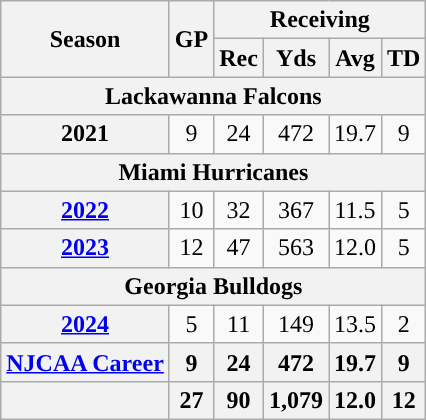<table class="wikitable" style="text-align:center;">
<tr>
<th rowspan="2">Season</th>
<th rowspan="2">GP</th>
<th colspan="4">Receiving</th>
</tr>
<tr>
<th>Rec</th>
<th>Yds</th>
<th>Avg</th>
<th>TD</th>
</tr>
<tr>
<th colspan="11">Lackawanna Falcons</th>
</tr>
<tr>
<th>2021</th>
<td>9</td>
<td>24</td>
<td>472</td>
<td>19.7</td>
<td>9</td>
</tr>
<tr>
<th colspan="11">Miami Hurricanes</th>
</tr>
<tr>
<th><a href='#'>2022</a></th>
<td>10</td>
<td>32</td>
<td>367</td>
<td>11.5</td>
<td>5</td>
</tr>
<tr>
<th><a href='#'>2023</a></th>
<td>12</td>
<td>47</td>
<td>563</td>
<td>12.0</td>
<td>5</td>
</tr>
<tr>
<th colspan="11">Georgia Bulldogs</th>
</tr>
<tr>
<th><a href='#'>2024</a></th>
<td>5</td>
<td>11</td>
<td>149</td>
<td>13.5</td>
<td>2</td>
</tr>
<tr>
<th><a href='#'>NJCAA Career</a></th>
<th>9</th>
<th>24</th>
<th>472</th>
<th>19.7</th>
<th>9</th>
</tr>
<tr>
<th></th>
<th>27</th>
<th>90</th>
<th>1,079</th>
<th>12.0</th>
<th>12</th>
</tr>
</table>
